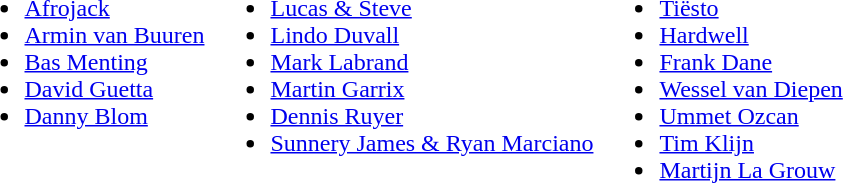<table>
<tr>
<td valign="top"><br><ul><li><a href='#'>Afrojack</a></li><li><a href='#'>Armin van Buuren</a></li><li><a href='#'>Bas Menting</a></li><li><a href='#'>David Guetta</a></li><li><a href='#'>Danny Blom</a></li></ul></td>
<td valign="top"><br><ul><li><a href='#'>Lucas & Steve</a></li><li><a href='#'>Lindo Duvall</a></li><li><a href='#'>Mark Labrand</a></li><li><a href='#'>Martin Garrix</a></li><li><a href='#'>Dennis Ruyer</a></li><li><a href='#'>Sunnery James & Ryan Marciano</a></li></ul></td>
<td valign="top"><br><ul><li><a href='#'>Tiësto</a></li><li><a href='#'>Hardwell</a></li><li><a href='#'>Frank Dane</a></li><li><a href='#'>Wessel van Diepen</a></li><li><a href='#'>Ummet Ozcan</a></li><li><a href='#'>Tim Klijn</a></li><li><a href='#'>Martijn La Grouw</a></li></ul></td>
</tr>
</table>
